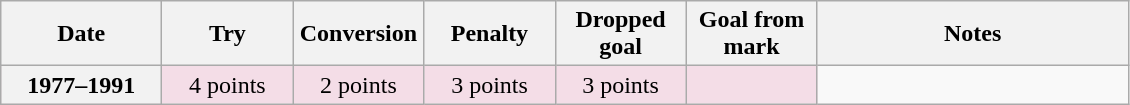<table class="wikitable">
<tr>
<th scope="col" width="100px">Date</th>
<th scope="col" width="80px">Try</th>
<th scope="col" width="80px">Conversion</th>
<th scope="col" width="80px">Penalty</th>
<th scope="col" width="80px">Dropped goal</th>
<th scope="col" width="80px">Goal from mark</th>
<th scope="col" width="200px">Notes<br></th>
</tr>
<tr style="text-align:center;   background:#F4DDE7;">
<th>1977–1991</th>
<td>4 points</td>
<td>2 points</td>
<td>3 points</td>
<td>3 points</td>
<td><br></td>
</tr>
</table>
